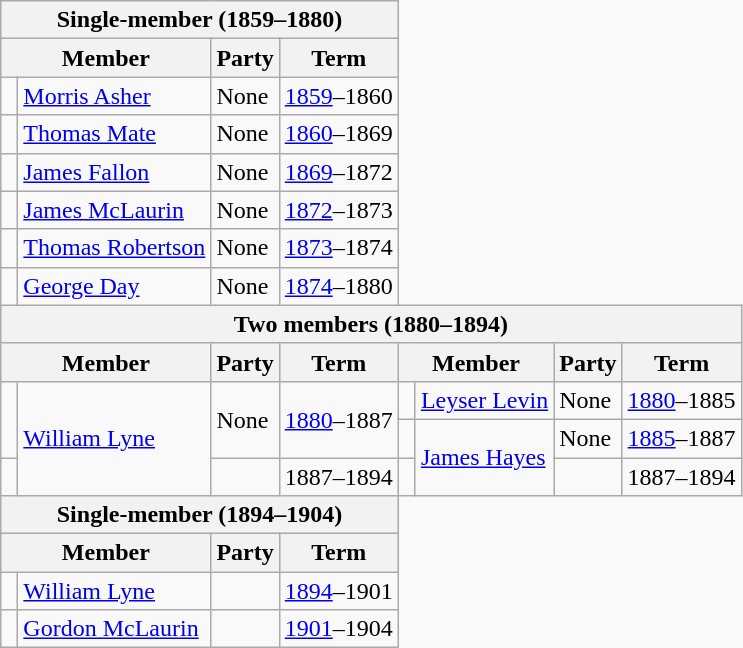<table class="wikitable" style='border-style: none none none none;'>
<tr>
<th colspan="4">Single-member (1859–1880)</th>
</tr>
<tr>
<th colspan="2">Member</th>
<th>Party</th>
<th>Term</th>
</tr>
<tr style="background: #f9f9f9">
<td> </td>
<td><a href='#'>Morris Asher</a></td>
<td>None</td>
<td><a href='#'>1859</a>–1860</td>
</tr>
<tr style="background: #f9f9f9">
<td> </td>
<td><a href='#'>Thomas Mate</a></td>
<td>None</td>
<td><a href='#'>1860</a>–1869</td>
</tr>
<tr style="background: #f9f9f9">
<td> </td>
<td><a href='#'>James Fallon</a></td>
<td>None</td>
<td><a href='#'>1869</a>–1872</td>
</tr>
<tr style="background: #f9f9f9">
<td> </td>
<td><a href='#'>James McLaurin</a></td>
<td>None</td>
<td><a href='#'>1872</a>–1873</td>
</tr>
<tr style="background: #f9f9f9">
<td> </td>
<td><a href='#'>Thomas Robertson</a></td>
<td>None</td>
<td><a href='#'>1873</a>–1874</td>
</tr>
<tr style="background: #f9f9f9">
<td> </td>
<td><a href='#'>George Day</a></td>
<td>None</td>
<td><a href='#'>1874</a>–1880</td>
</tr>
<tr>
<th colspan="8">Two members (1880–1894)</th>
</tr>
<tr>
<th colspan="2">Member</th>
<th>Party</th>
<th>Term</th>
<th colspan="2">Member</th>
<th>Party</th>
<th>Term</th>
</tr>
<tr style="background: #f9f9f9">
<td rowspan="2" > </td>
<td rowspan="3"><a href='#'>William Lyne</a></td>
<td rowspan="2">None</td>
<td rowspan="2"><a href='#'>1880</a>–1887</td>
<td> </td>
<td><a href='#'>Leyser Levin</a></td>
<td>None</td>
<td><a href='#'>1880</a>–1885</td>
</tr>
<tr style="background: #f9f9f9">
<td> </td>
<td rowspan="2"><a href='#'>James Hayes</a></td>
<td>None</td>
<td><a href='#'>1885</a>–1887</td>
</tr>
<tr style="background: #f9f9f9">
<td> </td>
<td></td>
<td>1887–1894</td>
<td> </td>
<td></td>
<td>1887–1894</td>
</tr>
<tr>
<th colspan="4">Single-member (1894–1904)</th>
</tr>
<tr>
<th colspan="2">Member</th>
<th>Party</th>
<th>Term</th>
</tr>
<tr style="background: #f9f9f9">
<td> </td>
<td><a href='#'>William Lyne</a></td>
<td></td>
<td><a href='#'>1894</a>–1901</td>
</tr>
<tr style="background: #f9f9f9">
<td> </td>
<td><a href='#'>Gordon McLaurin</a></td>
<td></td>
<td><a href='#'>1901</a>–1904</td>
</tr>
</table>
